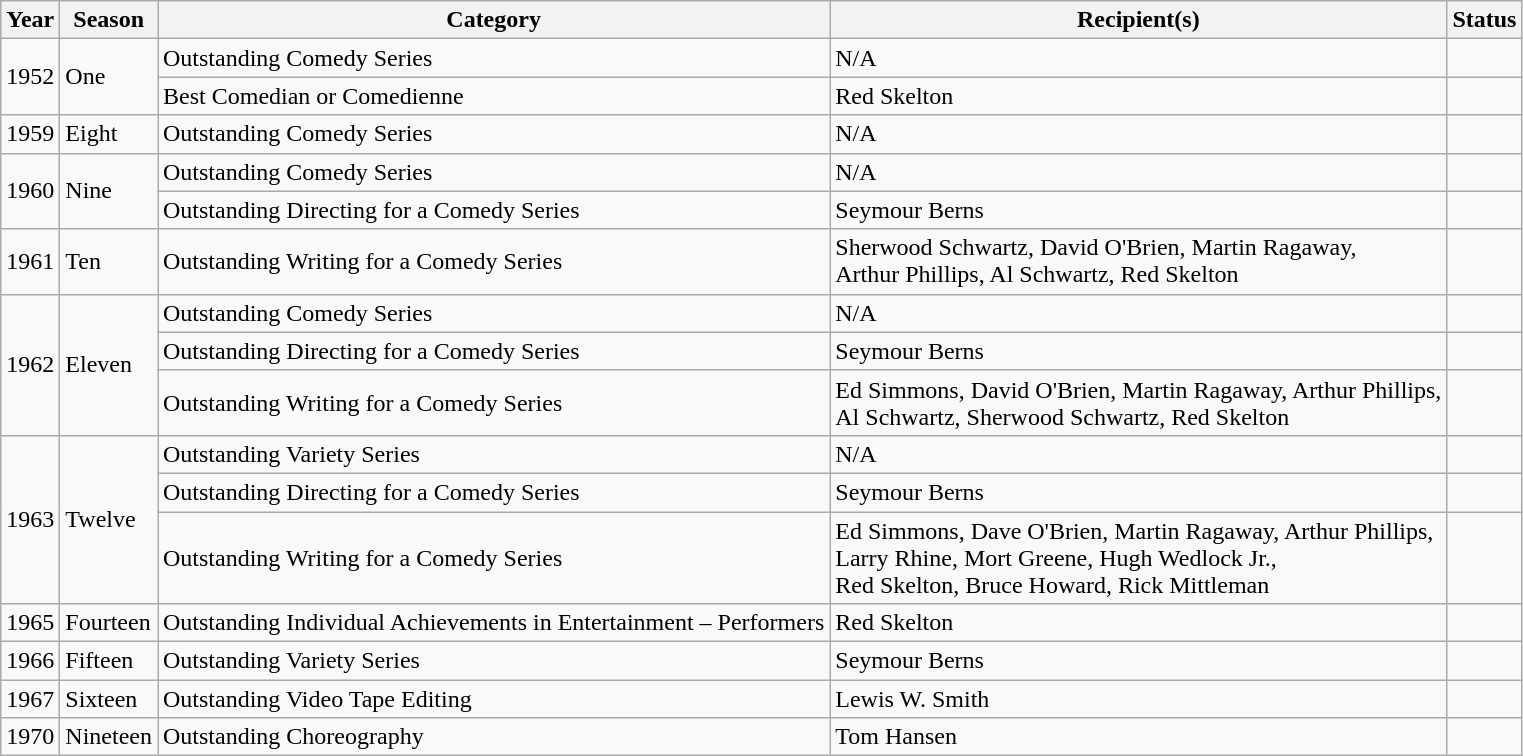<table class="wikitable">
<tr>
<th>Year</th>
<th>Season</th>
<th>Category</th>
<th>Recipient(s)</th>
<th>Status</th>
</tr>
<tr>
<td rowspan="2">1952</td>
<td rowspan="2">One</td>
<td>Outstanding Comedy Series</td>
<td>N/A</td>
<td></td>
</tr>
<tr>
<td>Best Comedian or Comedienne</td>
<td>Red Skelton</td>
<td></td>
</tr>
<tr>
<td>1959</td>
<td>Eight</td>
<td>Outstanding Comedy Series</td>
<td>N/A</td>
<td></td>
</tr>
<tr>
<td rowspan="2">1960</td>
<td rowspan="2">Nine</td>
<td>Outstanding Comedy Series</td>
<td>N/A</td>
<td></td>
</tr>
<tr>
<td>Outstanding Directing for a Comedy Series</td>
<td>Seymour Berns</td>
<td></td>
</tr>
<tr>
<td>1961</td>
<td>Ten</td>
<td>Outstanding Writing for a Comedy Series</td>
<td>Sherwood Schwartz, David O'Brien, Martin Ragaway,<br>Arthur Phillips, Al Schwartz, Red Skelton</td>
<td></td>
</tr>
<tr>
<td rowspan="3">1962</td>
<td rowspan="3">Eleven</td>
<td>Outstanding Comedy Series</td>
<td>N/A</td>
<td></td>
</tr>
<tr>
<td>Outstanding Directing for a Comedy Series</td>
<td>Seymour Berns</td>
<td></td>
</tr>
<tr>
<td>Outstanding Writing for a Comedy Series</td>
<td>Ed Simmons, David O'Brien, Martin Ragaway, Arthur Phillips,<br>Al Schwartz, Sherwood Schwartz, Red Skelton</td>
<td></td>
</tr>
<tr>
<td rowspan="3">1963</td>
<td rowspan="3">Twelve</td>
<td>Outstanding Variety Series</td>
<td>N/A</td>
<td></td>
</tr>
<tr>
<td>Outstanding Directing for a Comedy Series</td>
<td>Seymour Berns</td>
<td></td>
</tr>
<tr>
<td>Outstanding Writing for a Comedy Series</td>
<td>Ed Simmons, Dave O'Brien, Martin Ragaway, Arthur Phillips,<br>Larry Rhine, Mort Greene, Hugh Wedlock Jr.,<br>Red Skelton, Bruce Howard, Rick Mittleman</td>
<td></td>
</tr>
<tr>
<td>1965</td>
<td>Fourteen</td>
<td>Outstanding Individual Achievements in Entertainment – Performers</td>
<td>Red Skelton</td>
<td></td>
</tr>
<tr>
<td>1966</td>
<td>Fifteen</td>
<td>Outstanding Variety Series</td>
<td>Seymour Berns</td>
<td></td>
</tr>
<tr>
<td>1967</td>
<td>Sixteen</td>
<td>Outstanding Video Tape Editing</td>
<td>Lewis W. Smith</td>
<td></td>
</tr>
<tr>
<td>1970</td>
<td>Nineteen</td>
<td>Outstanding Choreography</td>
<td>Tom Hansen</td>
<td></td>
</tr>
</table>
